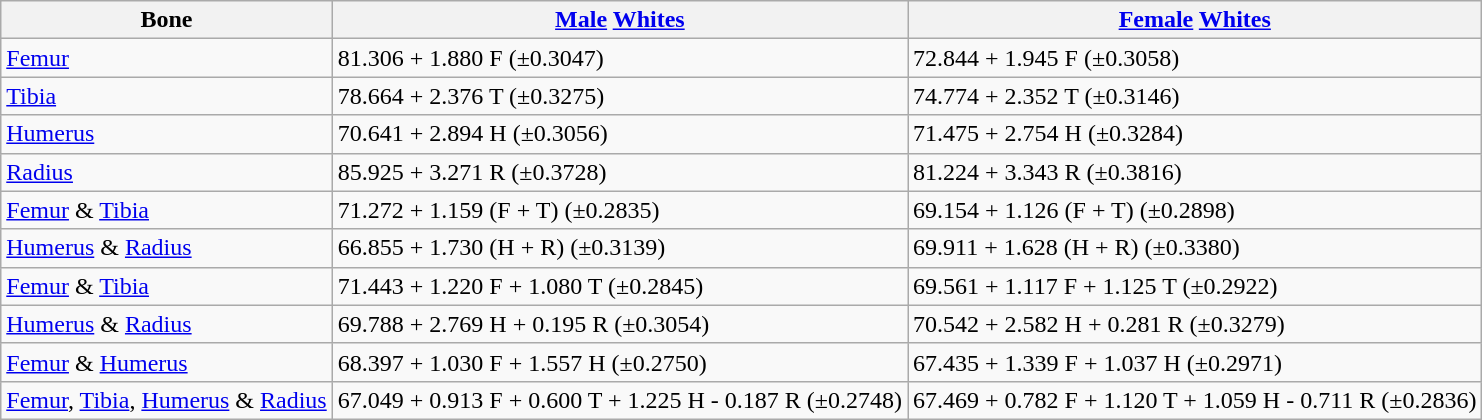<table class="wikitable">
<tr>
<th>Bone</th>
<th><a href='#'>Male</a> <a href='#'>Whites</a></th>
<th><a href='#'>Female</a> <a href='#'>Whites</a></th>
</tr>
<tr>
<td><a href='#'>Femur</a></td>
<td>81.306 + 1.880 F (±0.3047)</td>
<td>72.844 + 1.945 F (±0.3058)</td>
</tr>
<tr>
<td><a href='#'>Tibia</a></td>
<td>78.664 + 2.376 T (±0.3275)</td>
<td>74.774 + 2.352 T (±0.3146)</td>
</tr>
<tr>
<td><a href='#'>Humerus</a></td>
<td>70.641 + 2.894 H (±0.3056)</td>
<td>71.475 + 2.754 H (±0.3284)</td>
</tr>
<tr>
<td><a href='#'>Radius</a></td>
<td>85.925 + 3.271 R (±0.3728)</td>
<td>81.224 + 3.343 R (±0.3816)</td>
</tr>
<tr>
<td><a href='#'>Femur</a> & <a href='#'>Tibia</a></td>
<td>71.272 + 1.159 (F + T) (±0.2835)</td>
<td>69.154 + 1.126 (F + T) (±0.2898)</td>
</tr>
<tr>
<td><a href='#'>Humerus</a> & <a href='#'>Radius</a></td>
<td>66.855 + 1.730 (H + R) (±0.3139)</td>
<td>69.911 + 1.628 (H + R) (±0.3380)</td>
</tr>
<tr>
<td><a href='#'>Femur</a> & <a href='#'>Tibia</a></td>
<td>71.443 + 1.220 F + 1.080 T (±0.2845)</td>
<td>69.561 + 1.117 F + 1.125 T (±0.2922)</td>
</tr>
<tr>
<td><a href='#'>Humerus</a> & <a href='#'>Radius</a></td>
<td>69.788 + 2.769 H + 0.195 R (±0.3054)</td>
<td>70.542 + 2.582 H + 0.281 R (±0.3279)</td>
</tr>
<tr>
<td><a href='#'>Femur</a> & <a href='#'>Humerus</a></td>
<td>68.397 + 1.030 F + 1.557 H (±0.2750)</td>
<td>67.435 + 1.339 F + 1.037 H (±0.2971)</td>
</tr>
<tr>
<td><a href='#'>Femur</a>, <a href='#'>Tibia</a>, <a href='#'>Humerus</a> & <a href='#'>Radius</a></td>
<td>67.049 + 0.913 F + 0.600 T + 1.225 H - 0.187 R (±0.2748)</td>
<td>67.469 + 0.782 F + 1.120 T + 1.059 H - 0.711 R (±0.2836)</td>
</tr>
</table>
